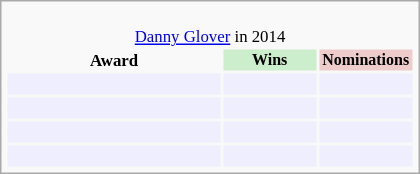<table class="infobox" style="width: 25em; text-align: left; font-size: 70%; vertical-align: middle;">
<tr>
<td colspan="3" style="text-align:center;"><br><a href='#'>Danny Glover</a> in 2014</td>
</tr>
<tr align="center">
<th style="vertical-align: middle;">Award</th>
<th width="60" style="background:#cceecc; font-size:8pt;">Wins</th>
<th width="60" style="background:#eecccc; font-size:8pt;">Nominations</th>
</tr>
<tr bgcolor=#eeeeff>
<td align="center"><br></td>
<td></td>
<td></td>
</tr>
<tr bgcolor=#eeeeff>
<td align="center"><br></td>
<td></td>
<td></td>
</tr>
<tr bgcolor=#eeeeff>
<td align="center"><br></td>
<td></td>
<td></td>
</tr>
<tr bgcolor=#eeeeff>
<td align="center"><br></td>
<td></td>
<td></td>
</tr>
</table>
